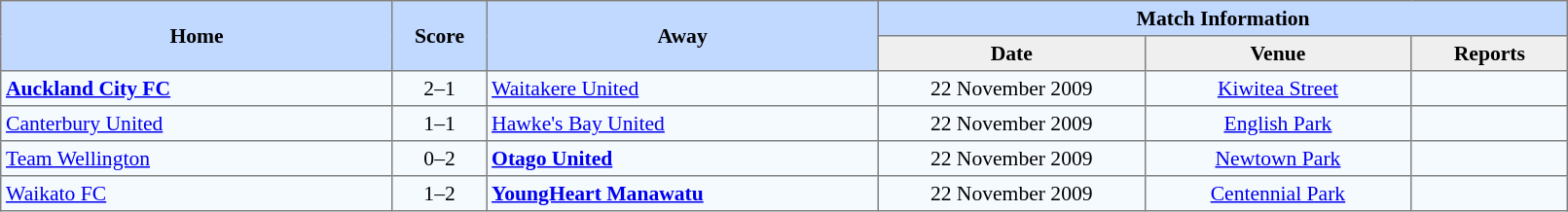<table border=1 style="border-collapse:collapse; font-size:90%; text-align:center;" cellpadding=3 cellspacing=0 width=85%>
<tr bgcolor=#C1D8FF>
<th rowspan=2 width=25%>Home</th>
<th rowspan=2 width=6%>Score</th>
<th rowspan=2 width=25%>Away</th>
<th colspan=6>Match Information</th>
</tr>
<tr bgcolor=#EFEFEF>
<th width=17%>Date</th>
<th width=17%>Venue</th>
<th width=10%>Reports</th>
</tr>
<tr bgcolor=#F5FAFF>
<td align=left> <strong><a href='#'>Auckland City FC</a></strong></td>
<td>2–1</td>
<td align=left> <a href='#'>Waitakere United</a></td>
<td>22 November 2009</td>
<td><a href='#'>Kiwitea Street</a></td>
<td></td>
</tr>
<tr bgcolor=#F5FAFF>
<td align=left> <a href='#'>Canterbury United</a></td>
<td>1–1</td>
<td align=left> <a href='#'>Hawke's Bay United</a></td>
<td>22 November 2009</td>
<td><a href='#'>English Park</a></td>
<td></td>
</tr>
<tr bgcolor=#F5FAFF>
<td align=left> <a href='#'>Team Wellington</a></td>
<td>0–2</td>
<td align=left> <strong><a href='#'>Otago United</a></strong></td>
<td>22 November 2009</td>
<td><a href='#'>Newtown Park</a></td>
<td></td>
</tr>
<tr bgcolor=#F5FAFF>
<td align=left> <a href='#'>Waikato FC</a></td>
<td>1–2</td>
<td align=left> <strong><a href='#'>YoungHeart Manawatu</a></strong></td>
<td>22 November 2009</td>
<td><a href='#'>Centennial Park</a></td>
<td></td>
</tr>
</table>
